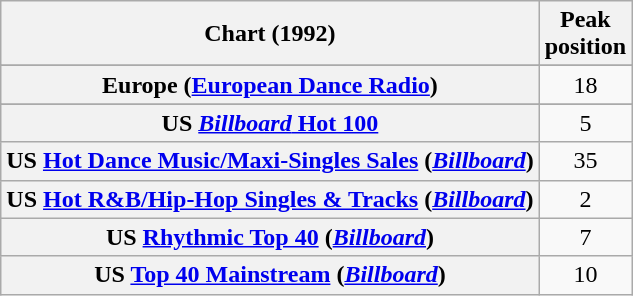<table class="wikitable plainrowheaders sortable">
<tr>
<th>Chart (1992)</th>
<th>Peak<br>position</th>
</tr>
<tr>
</tr>
<tr>
</tr>
<tr>
<th scope="row">Europe (<a href='#'>European Dance Radio</a>)</th>
<td align="center">18</td>
</tr>
<tr>
</tr>
<tr>
</tr>
<tr>
</tr>
<tr>
<th scope="row">US <a href='#'><em>Billboard</em> Hot 100</a></th>
<td align=center>5</td>
</tr>
<tr>
<th scope="row">US <a href='#'>Hot Dance Music/Maxi-Singles Sales</a> (<em><a href='#'>Billboard</a></em>)</th>
<td align=center>35</td>
</tr>
<tr>
<th scope="row">US <a href='#'>Hot R&B/Hip-Hop Singles & Tracks</a> (<em><a href='#'>Billboard</a></em>)</th>
<td align=center>2</td>
</tr>
<tr>
<th scope="row">US <a href='#'>Rhythmic Top 40</a> (<em><a href='#'>Billboard</a></em>)</th>
<td align=center>7</td>
</tr>
<tr>
<th scope="row">US <a href='#'>Top 40 Mainstream</a> (<em><a href='#'>Billboard</a></em>)</th>
<td align=center>10</td>
</tr>
</table>
